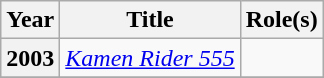<table class="wikitable sortable"  width="auto">
<tr>
<th>Year</th>
<th>Title</th>
<th>Role(s)</th>
</tr>
<tr>
<th>2003</th>
<td><em><a href='#'>Kamen Rider 555</a></em></td>
<td></td>
</tr>
<tr>
</tr>
</table>
